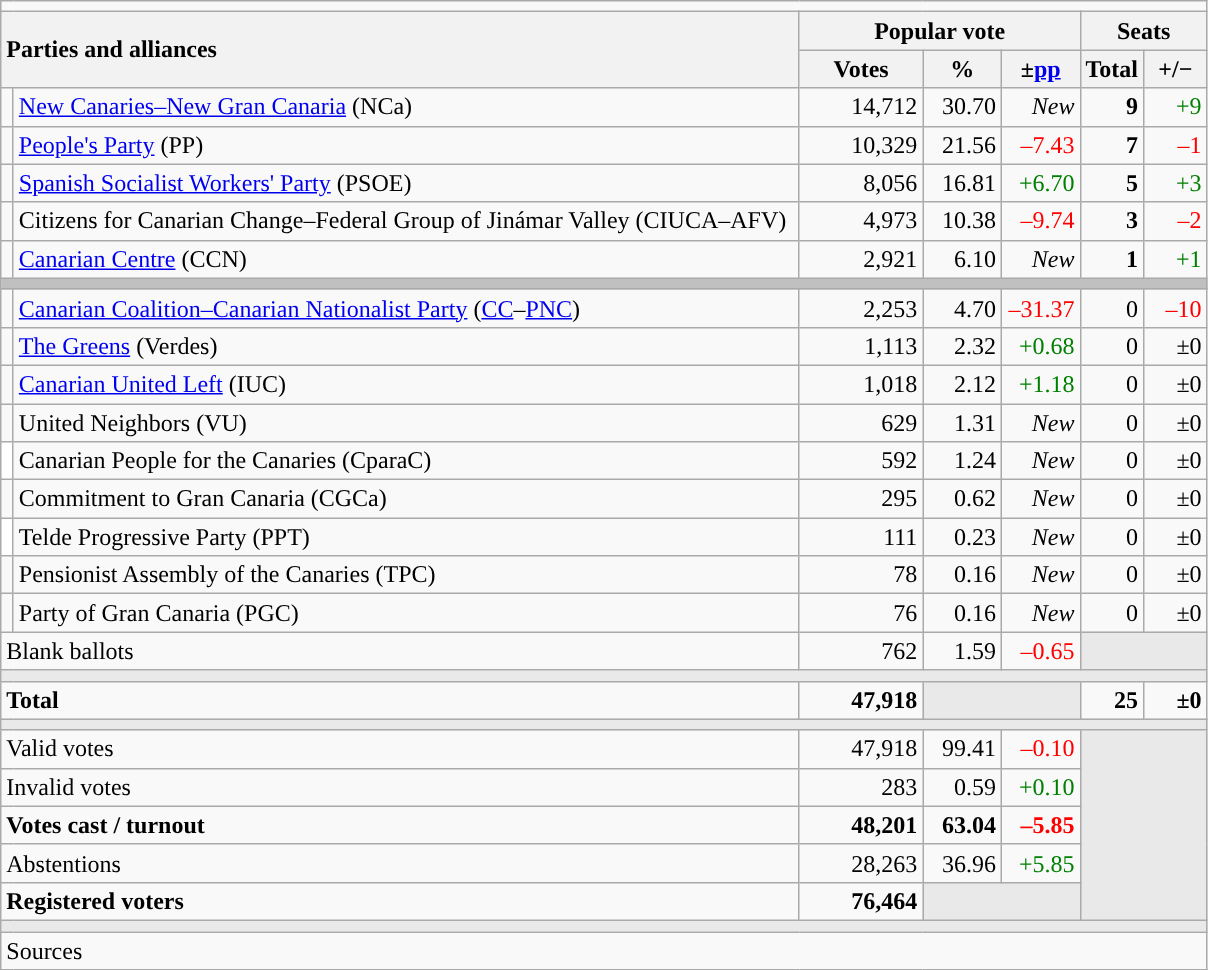<table class="wikitable" style="text-align:right;">
<tr>
<td colspan="7"></td>
</tr>
<tr>
<th style="text-align:left;" rowspan="2" colspan="2" width="525">Parties and alliances</th>
<th colspan="3">Popular vote</th>
<th colspan="2">Seats</th>
</tr>
<tr>
<th width="75">Votes</th>
<th width="45">%</th>
<th width="45">±<a href='#'>pp</a></th>
<th width="35">Total</th>
<th width="35">+/−</th>
</tr>
<tr>
<td width="1" style="color:inherit;background:"></td>
<td align="left"><a href='#'>New Canaries–New Gran Canaria</a> (NCa)</td>
<td>14,712</td>
<td>30.70</td>
<td><em>New</em></td>
<td><strong>9</strong></td>
<td style="color:green;">+9</td>
</tr>
<tr>
<td style="color:inherit;background:"></td>
<td align="left"><a href='#'>People's Party</a> (PP)</td>
<td>10,329</td>
<td>21.56</td>
<td style="color:red;">–7.43</td>
<td><strong>7</strong></td>
<td style="color:red;">–1</td>
</tr>
<tr>
<td style="color:inherit;background:"></td>
<td align="left"><a href='#'>Spanish Socialist Workers' Party</a> (PSOE)</td>
<td>8,056</td>
<td>16.81</td>
<td style="color:green;">+6.70</td>
<td><strong>5</strong></td>
<td style="color:green;">+3</td>
</tr>
<tr>
<td style="color:inherit;background:"></td>
<td align="left">Citizens for Canarian Change–Federal Group of Jinámar Valley (CIUCA–AFV)</td>
<td>4,973</td>
<td>10.38</td>
<td style="color:red;">–9.74</td>
<td><strong>3</strong></td>
<td style="color:red;">–2</td>
</tr>
<tr>
<td style="color:inherit;background:"></td>
<td align="left"><a href='#'>Canarian Centre</a> (CCN)</td>
<td>2,921</td>
<td>6.10</td>
<td><em>New</em></td>
<td><strong>1</strong></td>
<td style="color:green;">+1</td>
</tr>
<tr>
<td colspan="7" style="color:inherit;background:#C0C0C0"></td>
</tr>
<tr>
<td style="color:inherit;background:"></td>
<td align="left"><a href='#'>Canarian Coalition–Canarian Nationalist Party</a> (<a href='#'>CC</a>–<a href='#'>PNC</a>)</td>
<td>2,253</td>
<td>4.70</td>
<td style="color:red;">–31.37</td>
<td>0</td>
<td style="color:red;">–10</td>
</tr>
<tr>
<td style="color:inherit;background:"></td>
<td align="left"><a href='#'>The Greens</a> (Verdes)</td>
<td>1,113</td>
<td>2.32</td>
<td style="color:green;">+0.68</td>
<td>0</td>
<td>±0</td>
</tr>
<tr>
<td style="color:inherit;background:"></td>
<td align="left"><a href='#'>Canarian United Left</a> (IUC)</td>
<td>1,018</td>
<td>2.12</td>
<td style="color:green;">+1.18</td>
<td>0</td>
<td>±0</td>
</tr>
<tr>
<td style="color:inherit;background:"></td>
<td align="left">United Neighbors (VU)</td>
<td>629</td>
<td>1.31</td>
<td><em>New</em></td>
<td>0</td>
<td>±0</td>
</tr>
<tr>
<td bgcolor="white"></td>
<td align="left">Canarian People for the Canaries (CparaC)</td>
<td>592</td>
<td>1.24</td>
<td><em>New</em></td>
<td>0</td>
<td>±0</td>
</tr>
<tr>
<td style="color:inherit;background:"></td>
<td align="left">Commitment to Gran Canaria (CGCa)</td>
<td>295</td>
<td>0.62</td>
<td><em>New</em></td>
<td>0</td>
<td>±0</td>
</tr>
<tr>
<td bgcolor="white"></td>
<td align="left">Telde Progressive Party (PPT)</td>
<td>111</td>
<td>0.23</td>
<td><em>New</em></td>
<td>0</td>
<td>±0</td>
</tr>
<tr>
<td style="color:inherit;background:"></td>
<td align="left">Pensionist Assembly of the Canaries (TPC)</td>
<td>78</td>
<td>0.16</td>
<td><em>New</em></td>
<td>0</td>
<td>±0</td>
</tr>
<tr>
<td style="color:inherit;background:"></td>
<td align="left">Party of Gran Canaria (PGC)</td>
<td>76</td>
<td>0.16</td>
<td><em>New</em></td>
<td>0</td>
<td>±0</td>
</tr>
<tr>
<td align="left" colspan="2">Blank ballots</td>
<td>762</td>
<td>1.59</td>
<td style="color:red;">–0.65</td>
<td style="color:inherit;background:#E9E9E9" colspan="2"></td>
</tr>
<tr>
<td colspan="7" style="color:inherit;background:#E9E9E9"></td>
</tr>
<tr style="font-weight:bold;">
<td align="left" colspan="2">Total</td>
<td>47,918</td>
<td bgcolor="#E9E9E9" colspan="2"></td>
<td>25</td>
<td>±0</td>
</tr>
<tr>
<td colspan="7" style="color:inherit;background:#E9E9E9"></td>
</tr>
<tr>
<td align="left" colspan="2">Valid votes</td>
<td>47,918</td>
<td>99.41</td>
<td style="color:red;">–0.10</td>
<td bgcolor="#E9E9E9" colspan="2" rowspan="5"></td>
</tr>
<tr>
<td align="left" colspan="2">Invalid votes</td>
<td>283</td>
<td>0.59</td>
<td style="color:green;">+0.10</td>
</tr>
<tr style="font-weight:bold;">
<td align="left" colspan="2">Votes cast / turnout</td>
<td>48,201</td>
<td>63.04</td>
<td style="color:red;">–5.85</td>
</tr>
<tr>
<td align="left" colspan="2">Abstentions</td>
<td>28,263</td>
<td>36.96</td>
<td style="color:green;">+5.85</td>
</tr>
<tr style="font-weight:bold;">
<td align="left" colspan="2">Registered voters</td>
<td>76,464</td>
<td bgcolor="#E9E9E9" colspan="2"></td>
</tr>
<tr>
<td colspan="7" style="color:inherit;background:#E9E9E9"></td>
</tr>
<tr>
<td align="left" colspan="7">Sources</td>
</tr>
</table>
